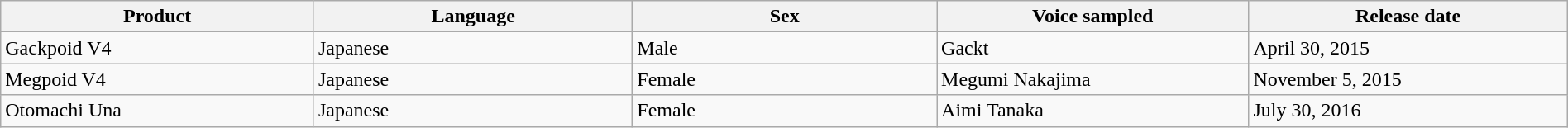<table class="wikitable" style="text-align:left; width:100%">
<tr>
<th width="5%">Product</th>
<th width="5%">Language</th>
<th width="5%">Sex</th>
<th width="5%">Voice sampled</th>
<th width="5%">Release date</th>
</tr>
<tr>
<td>Gackpoid V4</td>
<td>Japanese</td>
<td>Male</td>
<td>Gackt</td>
<td>April 30, 2015</td>
</tr>
<tr>
<td>Megpoid V4</td>
<td>Japanese</td>
<td>Female</td>
<td>Megumi Nakajima</td>
<td>November 5, 2015</td>
</tr>
<tr>
<td>Otomachi Una</td>
<td>Japanese</td>
<td>Female</td>
<td>Aimi Tanaka</td>
<td>July 30, 2016</td>
</tr>
</table>
